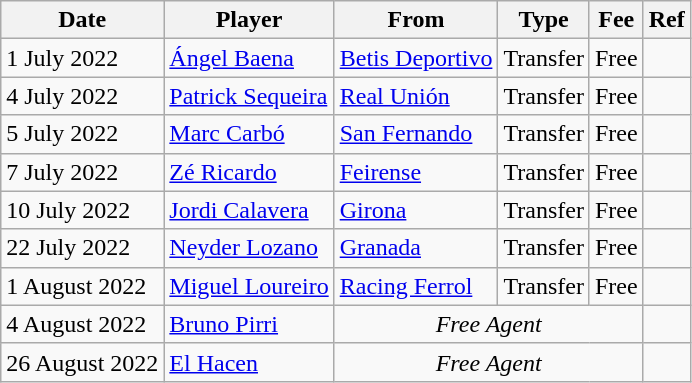<table class="wikitable">
<tr>
<th>Date</th>
<th>Player</th>
<th>From</th>
<th>Type</th>
<th>Fee</th>
<th>Ref</th>
</tr>
<tr>
<td>1 July 2022</td>
<td> <a href='#'>Ángel Baena</a></td>
<td><a href='#'>Betis Deportivo</a></td>
<td align=center>Transfer</td>
<td align=center>Free</td>
<td align=center></td>
</tr>
<tr>
<td>4 July 2022</td>
<td> <a href='#'>Patrick Sequeira</a></td>
<td><a href='#'>Real Unión</a></td>
<td align=center>Transfer</td>
<td align=center>Free</td>
<td align=center></td>
</tr>
<tr>
<td>5 July 2022</td>
<td> <a href='#'>Marc Carbó</a></td>
<td><a href='#'>San Fernando</a></td>
<td align=center>Transfer</td>
<td align=center>Free</td>
<td align=center></td>
</tr>
<tr>
<td>7 July 2022</td>
<td> <a href='#'>Zé Ricardo</a></td>
<td> <a href='#'>Feirense</a></td>
<td align=center>Transfer</td>
<td align=center>Free</td>
<td align=center></td>
</tr>
<tr>
<td>10 July 2022</td>
<td> <a href='#'>Jordi Calavera</a></td>
<td><a href='#'>Girona</a></td>
<td align=center>Transfer</td>
<td align=center>Free</td>
<td align=center></td>
</tr>
<tr>
<td>22 July 2022</td>
<td> <a href='#'>Neyder Lozano</a></td>
<td><a href='#'>Granada</a></td>
<td align=center>Transfer</td>
<td align=center>Free</td>
<td align=center></td>
</tr>
<tr>
<td>1 August 2022</td>
<td> <a href='#'>Miguel Loureiro</a></td>
<td><a href='#'>Racing Ferrol</a></td>
<td align=center>Transfer</td>
<td align=center>Free</td>
<td align=center></td>
</tr>
<tr>
<td>4 August 2022</td>
<td> <a href='#'>Bruno Pirri</a></td>
<td colspan="3" align=center><em>Free Agent</em></td>
<td align=center></td>
</tr>
<tr>
<td>26 August 2022</td>
<td> <a href='#'>El Hacen</a></td>
<td colspan="3" align=center><em>Free Agent</em></td>
<td align=center></td>
</tr>
</table>
